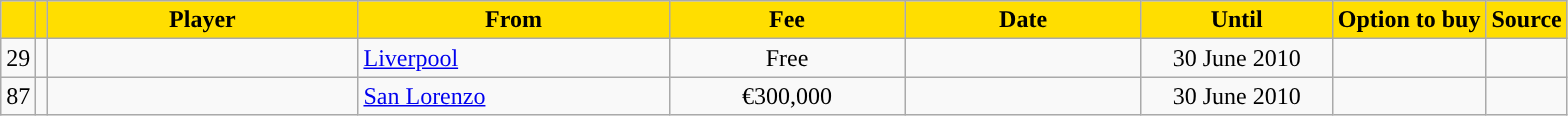<table class="wikitable sortable">
<tr>
<th style="background:#FFDE00"></th>
<th style="background:#FFDE00"></th>
<th width=200 style="background:#FFDE00">Player</th>
<th width=200 style="background:#FFDE00">From</th>
<th width=150 style="background:#FFDE00">Fee</th>
<th width=150 style="background:#FFDE00">Date</th>
<th width=120 style="background:#FFDE00">Until</th>
<th style="background:#FFDE00">Option to buy</th>
<th style="background:#FFDE00">Source</th>
</tr>
<tr>
<td align=center>29</td>
<td align=center></td>
<td></td>
<td> <a href='#'>Liverpool</a></td>
<td align=center>Free</td>
<td align=center></td>
<td align=center>30 June 2010</td>
<td align=center></td>
<td align=center></td>
</tr>
<tr>
<td align=center>87</td>
<td align=center></td>
<td></td>
<td> <a href='#'>San Lorenzo</a></td>
<td align=center>€300,000</td>
<td align=center></td>
<td align=center>30 June 2010</td>
<td align=center></td>
<td align=center></td>
</tr>
</table>
